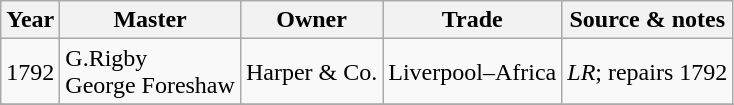<table class=" wikitable">
<tr>
<th>Year</th>
<th>Master</th>
<th>Owner</th>
<th>Trade</th>
<th>Source & notes</th>
</tr>
<tr>
<td>1792</td>
<td>G.Rigby<br>George Foreshaw</td>
<td>Harper & Co.</td>
<td>Liverpool–Africa</td>
<td><em>LR</em>; repairs 1792</td>
</tr>
<tr>
</tr>
</table>
